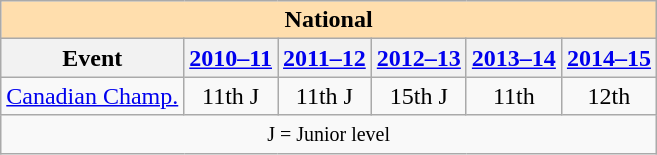<table class="wikitable" style="text-align:center">
<tr>
<th style="background-color: #ffdead; " colspan=6 align=center>National</th>
</tr>
<tr>
<th>Event</th>
<th><a href='#'>2010–11</a> <br></th>
<th><a href='#'>2011–12</a> <br></th>
<th><a href='#'>2012–13</a> <br></th>
<th><a href='#'>2013–14</a> <br></th>
<th><a href='#'>2014–15</a> <br></th>
</tr>
<tr>
<td align=left><a href='#'>Canadian Champ.</a></td>
<td>11th J</td>
<td>11th J</td>
<td>15th J</td>
<td>11th</td>
<td>12th</td>
</tr>
<tr>
<td colspan=6 align=center><small> J = Junior level </small></td>
</tr>
</table>
